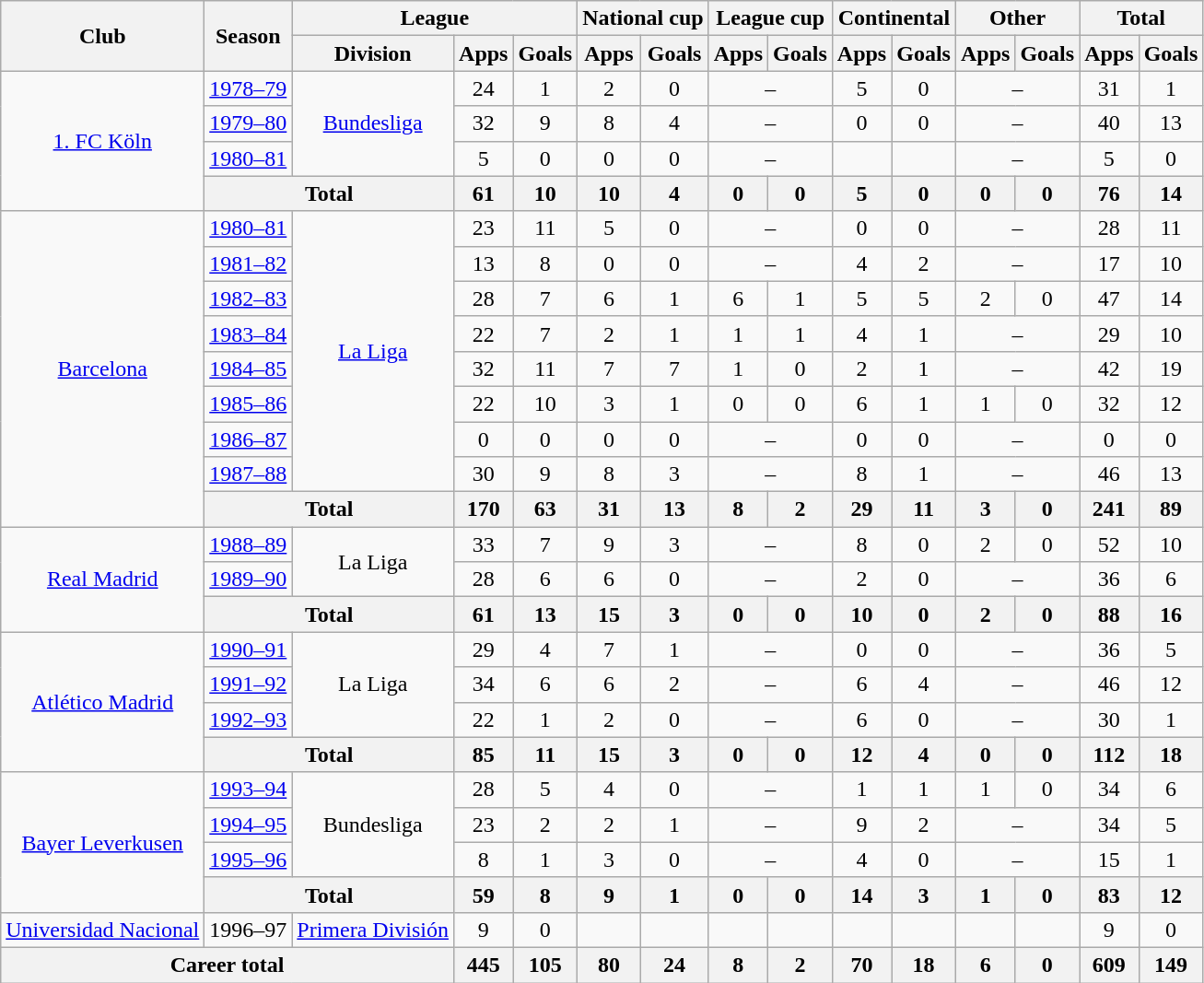<table class="wikitable" style="text-align:center">
<tr>
<th rowspan="2">Club</th>
<th rowspan="2">Season</th>
<th colspan="3">League</th>
<th colspan="2">National cup</th>
<th colspan="2">League cup</th>
<th colspan="2">Continental</th>
<th colspan="2">Other</th>
<th colspan="2">Total</th>
</tr>
<tr>
<th>Division</th>
<th>Apps</th>
<th>Goals</th>
<th>Apps</th>
<th>Goals</th>
<th>Apps</th>
<th>Goals</th>
<th>Apps</th>
<th>Goals</th>
<th>Apps</th>
<th>Goals</th>
<th>Apps</th>
<th>Goals</th>
</tr>
<tr>
<td rowspan="4"><a href='#'>1. FC Köln</a></td>
<td><a href='#'>1978–79</a></td>
<td rowspan="3"><a href='#'>Bundesliga</a></td>
<td>24</td>
<td>1</td>
<td>2</td>
<td>0</td>
<td colspan="2">–</td>
<td>5</td>
<td>0</td>
<td colspan="2">–</td>
<td>31</td>
<td>1</td>
</tr>
<tr>
<td><a href='#'>1979–80</a></td>
<td>32</td>
<td>9</td>
<td>8</td>
<td>4</td>
<td colspan="2">–</td>
<td>0</td>
<td>0</td>
<td colspan="2">–</td>
<td>40</td>
<td>13</td>
</tr>
<tr>
<td><a href='#'>1980–81</a></td>
<td>5</td>
<td>0</td>
<td>0</td>
<td>0</td>
<td colspan="2">–</td>
<td></td>
<td></td>
<td colspan="2">–</td>
<td>5</td>
<td>0</td>
</tr>
<tr>
<th colspan="2">Total</th>
<th>61</th>
<th>10</th>
<th>10</th>
<th>4</th>
<th>0</th>
<th>0</th>
<th>5</th>
<th>0</th>
<th>0</th>
<th>0</th>
<th>76</th>
<th>14</th>
</tr>
<tr>
<td rowspan="9"><a href='#'>Barcelona</a></td>
<td><a href='#'>1980–81</a></td>
<td rowspan="8"><a href='#'>La Liga</a></td>
<td>23</td>
<td>11</td>
<td>5</td>
<td>0</td>
<td colspan="2">–</td>
<td>0</td>
<td>0</td>
<td colspan="2">–</td>
<td>28</td>
<td>11</td>
</tr>
<tr>
<td><a href='#'>1981–82</a></td>
<td>13</td>
<td>8</td>
<td>0</td>
<td>0</td>
<td colspan="2">–</td>
<td>4</td>
<td>2</td>
<td colspan="2">–</td>
<td>17</td>
<td>10</td>
</tr>
<tr>
<td><a href='#'>1982–83</a></td>
<td>28</td>
<td>7</td>
<td>6</td>
<td>1</td>
<td>6</td>
<td>1</td>
<td>5</td>
<td>5</td>
<td>2</td>
<td>0</td>
<td>47</td>
<td>14</td>
</tr>
<tr>
<td><a href='#'>1983–84</a></td>
<td>22</td>
<td>7</td>
<td>2</td>
<td>1</td>
<td>1</td>
<td>1</td>
<td>4</td>
<td>1</td>
<td colspan="2">–</td>
<td>29</td>
<td>10</td>
</tr>
<tr>
<td><a href='#'>1984–85</a></td>
<td>32</td>
<td>11</td>
<td>7</td>
<td>7</td>
<td>1</td>
<td>0</td>
<td>2</td>
<td>1</td>
<td colspan="2">–</td>
<td>42</td>
<td>19</td>
</tr>
<tr>
<td><a href='#'>1985–86</a></td>
<td>22</td>
<td>10</td>
<td>3</td>
<td>1</td>
<td>0</td>
<td>0</td>
<td>6</td>
<td>1</td>
<td>1</td>
<td>0</td>
<td>32</td>
<td>12</td>
</tr>
<tr>
<td><a href='#'>1986–87</a></td>
<td>0</td>
<td>0</td>
<td>0</td>
<td>0</td>
<td colspan="2">–</td>
<td>0</td>
<td>0</td>
<td colspan="2">–</td>
<td>0</td>
<td>0</td>
</tr>
<tr>
<td><a href='#'>1987–88</a></td>
<td>30</td>
<td>9</td>
<td>8</td>
<td>3</td>
<td colspan="2">–</td>
<td>8</td>
<td>1</td>
<td colspan="2">–</td>
<td>46</td>
<td>13</td>
</tr>
<tr>
<th colspan="2">Total</th>
<th>170</th>
<th>63</th>
<th>31</th>
<th>13</th>
<th>8</th>
<th>2</th>
<th>29</th>
<th>11</th>
<th>3</th>
<th>0</th>
<th>241</th>
<th>89</th>
</tr>
<tr>
<td rowspan="3"><a href='#'>Real Madrid</a></td>
<td><a href='#'>1988–89</a></td>
<td rowspan="2">La Liga</td>
<td>33</td>
<td>7</td>
<td>9</td>
<td>3</td>
<td colspan="2">–</td>
<td>8</td>
<td>0</td>
<td>2</td>
<td>0</td>
<td>52</td>
<td>10</td>
</tr>
<tr>
<td><a href='#'>1989–90</a></td>
<td>28</td>
<td>6</td>
<td>6</td>
<td>0</td>
<td colspan="2">–</td>
<td>2</td>
<td>0</td>
<td colspan="2">–</td>
<td>36</td>
<td>6</td>
</tr>
<tr>
<th colspan="2">Total</th>
<th>61</th>
<th>13</th>
<th>15</th>
<th>3</th>
<th>0</th>
<th>0</th>
<th>10</th>
<th>0</th>
<th>2</th>
<th>0</th>
<th>88</th>
<th>16</th>
</tr>
<tr>
<td rowspan="4"><a href='#'>Atlético Madrid</a></td>
<td><a href='#'>1990–91</a></td>
<td rowspan="3">La Liga</td>
<td>29</td>
<td>4</td>
<td>7</td>
<td>1</td>
<td colspan="2">–</td>
<td>0</td>
<td>0</td>
<td colspan="2">–</td>
<td>36</td>
<td>5</td>
</tr>
<tr>
<td><a href='#'>1991–92</a></td>
<td>34</td>
<td>6</td>
<td>6</td>
<td>2</td>
<td colspan="2">–</td>
<td>6</td>
<td>4</td>
<td colspan="2">–</td>
<td>46</td>
<td>12</td>
</tr>
<tr>
<td><a href='#'>1992–93</a></td>
<td>22</td>
<td>1</td>
<td>2</td>
<td>0</td>
<td colspan="2">–</td>
<td>6</td>
<td>0</td>
<td colspan="2">–</td>
<td>30</td>
<td>1</td>
</tr>
<tr>
<th colspan="2">Total</th>
<th>85</th>
<th>11</th>
<th>15</th>
<th>3</th>
<th>0</th>
<th>0</th>
<th>12</th>
<th>4</th>
<th>0</th>
<th>0</th>
<th>112</th>
<th>18</th>
</tr>
<tr>
<td rowspan="4"><a href='#'>Bayer Leverkusen</a></td>
<td><a href='#'>1993–94</a></td>
<td rowspan="3">Bundesliga</td>
<td>28</td>
<td>5</td>
<td>4</td>
<td>0</td>
<td colspan="2">–</td>
<td>1</td>
<td>1</td>
<td>1</td>
<td>0</td>
<td>34</td>
<td>6</td>
</tr>
<tr>
<td><a href='#'>1994–95</a></td>
<td>23</td>
<td>2</td>
<td>2</td>
<td>1</td>
<td colspan="2">–</td>
<td>9</td>
<td>2</td>
<td colspan="2">–</td>
<td>34</td>
<td>5</td>
</tr>
<tr>
<td><a href='#'>1995–96</a></td>
<td>8</td>
<td>1</td>
<td>3</td>
<td>0</td>
<td colspan="2">–</td>
<td>4</td>
<td>0</td>
<td colspan="2">–</td>
<td>15</td>
<td>1</td>
</tr>
<tr>
<th colspan="2">Total</th>
<th>59</th>
<th>8</th>
<th>9</th>
<th>1</th>
<th>0</th>
<th>0</th>
<th>14</th>
<th>3</th>
<th>1</th>
<th>0</th>
<th>83</th>
<th>12</th>
</tr>
<tr>
<td><a href='#'>Universidad Nacional</a></td>
<td>1996–97</td>
<td><a href='#'>Primera División</a></td>
<td>9</td>
<td>0</td>
<td></td>
<td></td>
<td></td>
<td></td>
<td></td>
<td></td>
<td></td>
<td></td>
<td>9</td>
<td>0</td>
</tr>
<tr>
<th colspan="3">Career total</th>
<th>445</th>
<th>105</th>
<th>80</th>
<th>24</th>
<th>8</th>
<th>2</th>
<th>70</th>
<th>18</th>
<th>6</th>
<th>0</th>
<th>609</th>
<th>149</th>
</tr>
</table>
